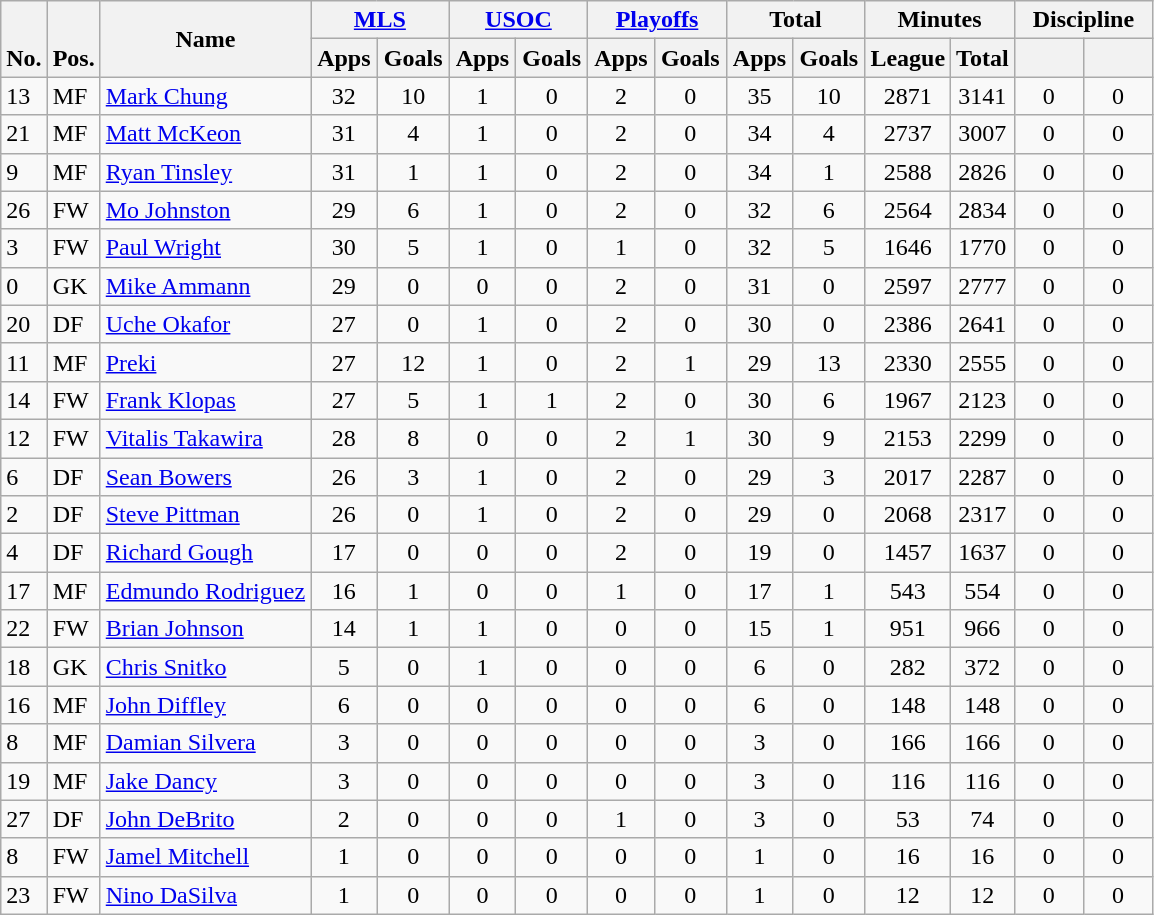<table class="wikitable" style="text-align:center">
<tr>
<th rowspan="2" valign="bottom">No.</th>
<th rowspan="2" valign="bottom">Pos.</th>
<th rowspan="2">Name</th>
<th colspan="2" width="85"><a href='#'>MLS</a></th>
<th colspan="2" width="85"><a href='#'>USOC</a></th>
<th colspan="2" width="85"><a href='#'>Playoffs</a></th>
<th colspan="2" width="85">Total</th>
<th colspan="2" width="85">Minutes</th>
<th colspan="2" width="85">Discipline</th>
</tr>
<tr>
<th>Apps</th>
<th>Goals</th>
<th>Apps</th>
<th>Goals</th>
<th>Apps</th>
<th>Goals</th>
<th>Apps</th>
<th>Goals</th>
<th>League</th>
<th>Total</th>
<th></th>
<th></th>
</tr>
<tr>
<td align="left">13</td>
<td align="left">MF</td>
<td align="left"> <a href='#'>Mark Chung</a></td>
<td>32</td>
<td>10</td>
<td>1</td>
<td>0</td>
<td>2</td>
<td>0</td>
<td>35</td>
<td>10</td>
<td>2871</td>
<td>3141</td>
<td>0</td>
<td>0</td>
</tr>
<tr>
<td align="left">21</td>
<td align="left">MF</td>
<td align="left"> <a href='#'>Matt McKeon</a></td>
<td>31</td>
<td>4</td>
<td>1</td>
<td>0</td>
<td>2</td>
<td>0</td>
<td>34</td>
<td>4</td>
<td>2737</td>
<td>3007</td>
<td>0</td>
<td>0</td>
</tr>
<tr>
<td align="left">9</td>
<td align="left">MF</td>
<td align="left"> <a href='#'>Ryan Tinsley</a></td>
<td>31</td>
<td>1</td>
<td>1</td>
<td>0</td>
<td>2</td>
<td>0</td>
<td>34</td>
<td>1</td>
<td>2588</td>
<td>2826</td>
<td>0</td>
<td>0</td>
</tr>
<tr>
<td align="left">26</td>
<td align="left">FW</td>
<td align="left"> <a href='#'>Mo Johnston</a></td>
<td>29</td>
<td>6</td>
<td>1</td>
<td>0</td>
<td>2</td>
<td>0</td>
<td>32</td>
<td>6</td>
<td>2564</td>
<td>2834</td>
<td>0</td>
<td>0</td>
</tr>
<tr>
<td align="left">3</td>
<td align="left">FW</td>
<td align="left"> <a href='#'>Paul Wright</a></td>
<td>30</td>
<td>5</td>
<td>1</td>
<td>0</td>
<td>1</td>
<td>0</td>
<td>32</td>
<td>5</td>
<td>1646</td>
<td>1770</td>
<td>0</td>
<td>0</td>
</tr>
<tr>
<td align="left">0</td>
<td align="left">GK</td>
<td align="left"> <a href='#'>Mike Ammann</a></td>
<td>29</td>
<td>0</td>
<td>0</td>
<td>0</td>
<td>2</td>
<td>0</td>
<td>31</td>
<td>0</td>
<td>2597</td>
<td>2777</td>
<td>0</td>
<td>0</td>
</tr>
<tr>
<td align="left">20</td>
<td align="left">DF</td>
<td align="left"> <a href='#'>Uche Okafor</a></td>
<td>27</td>
<td>0</td>
<td>1</td>
<td>0</td>
<td>2</td>
<td>0</td>
<td>30</td>
<td>0</td>
<td>2386</td>
<td>2641</td>
<td>0</td>
<td>0</td>
</tr>
<tr>
<td align="left">11</td>
<td align="left">MF</td>
<td align="left"> <a href='#'>Preki</a></td>
<td>27</td>
<td>12</td>
<td>1</td>
<td>0</td>
<td>2</td>
<td>1</td>
<td>29</td>
<td>13</td>
<td>2330</td>
<td>2555</td>
<td>0</td>
<td>0</td>
</tr>
<tr>
<td align="left">14</td>
<td align="left">FW</td>
<td align="left"> <a href='#'>Frank Klopas</a></td>
<td>27</td>
<td>5</td>
<td>1</td>
<td>1</td>
<td>2</td>
<td>0</td>
<td>30</td>
<td>6</td>
<td>1967</td>
<td>2123</td>
<td>0</td>
<td>0</td>
</tr>
<tr>
<td align="left">12</td>
<td align="left">FW</td>
<td align="left"> <a href='#'>Vitalis Takawira</a></td>
<td>28</td>
<td>8</td>
<td>0</td>
<td>0</td>
<td>2</td>
<td>1</td>
<td>30</td>
<td>9</td>
<td>2153</td>
<td>2299</td>
<td>0</td>
<td>0</td>
</tr>
<tr>
<td align="left">6</td>
<td align="left">DF</td>
<td align="left"> <a href='#'>Sean Bowers</a></td>
<td>26</td>
<td>3</td>
<td>1</td>
<td>0</td>
<td>2</td>
<td>0</td>
<td>29</td>
<td>3</td>
<td>2017</td>
<td>2287</td>
<td>0</td>
<td>0</td>
</tr>
<tr>
<td align="left">2</td>
<td align="left">DF</td>
<td align="left"> <a href='#'>Steve Pittman</a></td>
<td>26</td>
<td>0</td>
<td>1</td>
<td>0</td>
<td>2</td>
<td>0</td>
<td>29</td>
<td>0</td>
<td>2068</td>
<td>2317</td>
<td>0</td>
<td>0</td>
</tr>
<tr>
<td align="left">4</td>
<td align="left">DF</td>
<td align="left"> <a href='#'>Richard Gough</a></td>
<td>17</td>
<td>0</td>
<td>0</td>
<td>0</td>
<td>2</td>
<td>0</td>
<td>19</td>
<td>0</td>
<td>1457</td>
<td>1637</td>
<td>0</td>
<td>0</td>
</tr>
<tr>
<td align="left">17</td>
<td align="left">MF</td>
<td align="left"> <a href='#'>Edmundo Rodriguez</a></td>
<td>16</td>
<td>1</td>
<td>0</td>
<td>0</td>
<td>1</td>
<td>0</td>
<td>17</td>
<td>1</td>
<td>543</td>
<td>554</td>
<td>0</td>
<td>0</td>
</tr>
<tr>
<td align="left">22</td>
<td align="left">FW</td>
<td align="left"> <a href='#'>Brian Johnson</a></td>
<td>14</td>
<td>1</td>
<td>1</td>
<td>0</td>
<td>0</td>
<td>0</td>
<td>15</td>
<td>1</td>
<td>951</td>
<td>966</td>
<td>0</td>
<td>0</td>
</tr>
<tr>
<td align="left">18</td>
<td align="left">GK</td>
<td align="left"> <a href='#'>Chris Snitko</a></td>
<td>5</td>
<td>0</td>
<td>1</td>
<td>0</td>
<td>0</td>
<td>0</td>
<td>6</td>
<td>0</td>
<td>282</td>
<td>372</td>
<td>0</td>
<td>0</td>
</tr>
<tr>
<td align="left">16</td>
<td align="left">MF</td>
<td align="left"> <a href='#'>John Diffley</a></td>
<td>6</td>
<td>0</td>
<td>0</td>
<td>0</td>
<td>0</td>
<td>0</td>
<td>6</td>
<td>0</td>
<td>148</td>
<td>148</td>
<td>0</td>
<td>0</td>
</tr>
<tr>
<td align="left">8</td>
<td align="left">MF</td>
<td align="left"> <a href='#'>Damian Silvera</a></td>
<td>3</td>
<td>0</td>
<td>0</td>
<td>0</td>
<td>0</td>
<td>0</td>
<td>3</td>
<td>0</td>
<td>166</td>
<td>166</td>
<td>0</td>
<td>0</td>
</tr>
<tr>
<td align="left">19</td>
<td align="left">MF</td>
<td align="left"> <a href='#'>Jake Dancy</a></td>
<td>3</td>
<td>0</td>
<td>0</td>
<td>0</td>
<td>0</td>
<td>0</td>
<td>3</td>
<td>0</td>
<td>116</td>
<td>116</td>
<td>0</td>
<td>0</td>
</tr>
<tr>
<td align="left">27</td>
<td align="left">DF</td>
<td align="left"> <a href='#'>John DeBrito</a></td>
<td>2</td>
<td>0</td>
<td>0</td>
<td>0</td>
<td>1</td>
<td>0</td>
<td>3</td>
<td>0</td>
<td>53</td>
<td>74</td>
<td>0</td>
<td>0</td>
</tr>
<tr>
<td align="left">8</td>
<td align="left">FW</td>
<td align="left"> <a href='#'>Jamel Mitchell</a></td>
<td>1</td>
<td>0</td>
<td>0</td>
<td>0</td>
<td>0</td>
<td>0</td>
<td>1</td>
<td>0</td>
<td>16</td>
<td>16</td>
<td>0</td>
<td>0</td>
</tr>
<tr>
<td align="left">23</td>
<td align="left">FW</td>
<td align="left"> <a href='#'>Nino DaSilva</a></td>
<td>1</td>
<td>0</td>
<td>0</td>
<td>0</td>
<td>0</td>
<td>0</td>
<td>1</td>
<td>0</td>
<td>12</td>
<td>12</td>
<td>0</td>
<td>0</td>
</tr>
</table>
